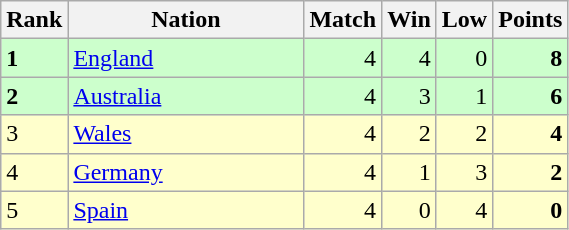<table class="wikitable">
<tr>
<th width=20>Rank</th>
<th width=150>Nation</th>
<th width=20>Match</th>
<th width=20>Win</th>
<th width=20>Low</th>
<th width=20>Points</th>
</tr>
<tr align="right" style="background:#ccffcc;">
<td align="left"><strong>1</strong></td>
<td align="left"> <a href='#'>England</a></td>
<td>4</td>
<td>4</td>
<td>0</td>
<td><strong>8</strong></td>
</tr>
<tr align="right" style="background:#ccffcc;">
<td align="left"><strong>2</strong></td>
<td align="left"> <a href='#'>Australia</a></td>
<td>4</td>
<td>3</td>
<td>1</td>
<td><strong>6</strong></td>
</tr>
<tr align="right" style="background:#ffffcc;">
<td align="left">3</td>
<td align="left"> <a href='#'>Wales</a></td>
<td>4</td>
<td>2</td>
<td>2</td>
<td><strong>4</strong></td>
</tr>
<tr align="right" style="background:#ffffcc;">
<td align="left">4</td>
<td align="left"> <a href='#'>Germany</a></td>
<td>4</td>
<td>1</td>
<td>3</td>
<td><strong>2</strong></td>
</tr>
<tr align="right" style="background:#ffffcc;">
<td align="left">5</td>
<td align="left"> <a href='#'>Spain</a></td>
<td>4</td>
<td>0</td>
<td>4</td>
<td><strong>0</strong></td>
</tr>
</table>
